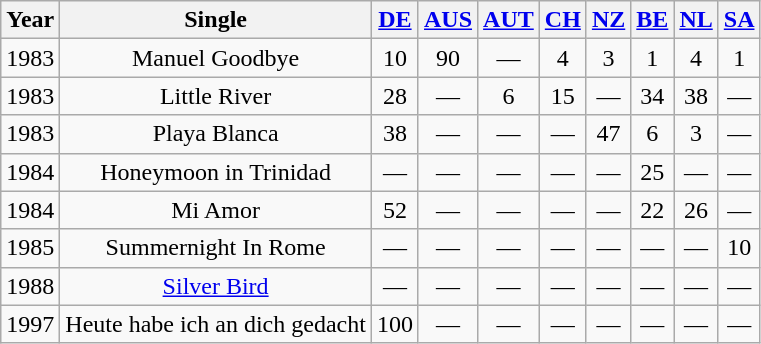<table class="wikitable plainrowheaders" style="text-align:center;" border="1">
<tr>
<th>Year</th>
<th>Single</th>
<th><a href='#'>DE</a></th>
<th><a href='#'>AUS</a></th>
<th><a href='#'>AUT</a></th>
<th><a href='#'>CH</a></th>
<th><a href='#'>NZ</a></th>
<th><a href='#'>BE</a></th>
<th><a href='#'>NL</a></th>
<th><a href='#'>SA</a></th>
</tr>
<tr>
<td>1983</td>
<td>Manuel Goodbye</td>
<td>10</td>
<td>90</td>
<td>—</td>
<td>4</td>
<td>3</td>
<td>1</td>
<td>4</td>
<td>1</td>
</tr>
<tr>
<td>1983</td>
<td>Little River</td>
<td>28</td>
<td>—</td>
<td>6</td>
<td>15</td>
<td>—</td>
<td>34</td>
<td>38</td>
<td>—</td>
</tr>
<tr>
<td>1983</td>
<td>Playa Blanca</td>
<td>38</td>
<td>—</td>
<td>—</td>
<td>—</td>
<td>47</td>
<td>6</td>
<td>3</td>
<td>—</td>
</tr>
<tr>
<td>1984</td>
<td>Honeymoon in Trinidad</td>
<td>—</td>
<td>—</td>
<td>—</td>
<td>—</td>
<td>—</td>
<td>25</td>
<td>—</td>
<td>—</td>
</tr>
<tr>
<td>1984</td>
<td>Mi Amor</td>
<td>52</td>
<td>—</td>
<td>—</td>
<td>—</td>
<td>—</td>
<td>22</td>
<td>26</td>
<td>—</td>
</tr>
<tr>
<td>1985</td>
<td>Summernight In Rome</td>
<td>—</td>
<td>—</td>
<td>—</td>
<td>—</td>
<td>—</td>
<td>—</td>
<td>—</td>
<td>10</td>
</tr>
<tr>
<td>1988</td>
<td><a href='#'>Silver Bird</a></td>
<td>—</td>
<td>—</td>
<td>—</td>
<td>—</td>
<td>—</td>
<td>—</td>
<td>—</td>
<td>—</td>
</tr>
<tr>
<td>1997</td>
<td>Heute habe ich an dich gedacht</td>
<td>100</td>
<td>—</td>
<td>—</td>
<td>—</td>
<td>—</td>
<td>—</td>
<td>—</td>
<td>—</td>
</tr>
</table>
